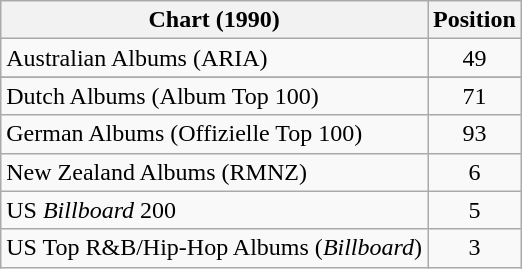<table class="wikitable sortable">
<tr>
<th>Chart (1990)</th>
<th>Position</th>
</tr>
<tr>
<td>Australian Albums (ARIA)</td>
<td align="center">49</td>
</tr>
<tr>
</tr>
<tr>
<td>Dutch Albums (Album Top 100)</td>
<td align="center">71</td>
</tr>
<tr>
<td>German Albums (Offizielle Top 100)</td>
<td align="center">93</td>
</tr>
<tr>
<td>New Zealand Albums (RMNZ)</td>
<td align="center">6</td>
</tr>
<tr>
<td>US <em>Billboard</em> 200</td>
<td align="center">5</td>
</tr>
<tr>
<td>US Top R&B/Hip-Hop Albums (<em>Billboard</em>)</td>
<td align="center">3</td>
</tr>
</table>
